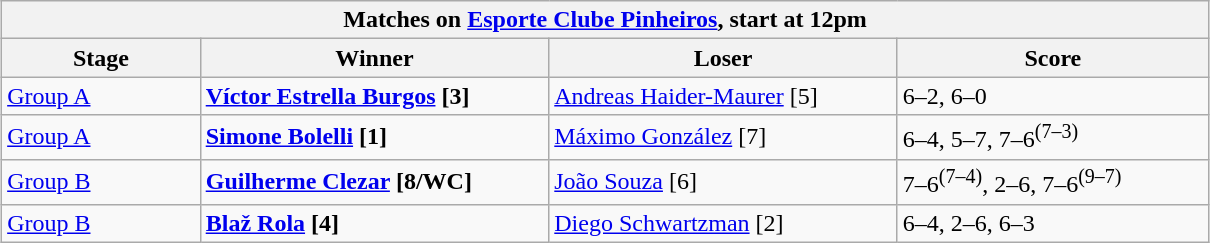<table class="wikitable collapsible uncollapsed" border=1 style="margin:1em auto;">
<tr>
<th colspan=4><strong>Matches on <a href='#'>Esporte Clube Pinheiros</a>, start at 12pm</strong></th>
</tr>
<tr>
<th width=125>Stage</th>
<th width=225>Winner</th>
<th width=225>Loser</th>
<th width=200>Score</th>
</tr>
<tr>
<td><a href='#'>Group A</a></td>
<td><strong> <a href='#'>Víctor Estrella Burgos</a> [3]</strong></td>
<td> <a href='#'>Andreas Haider-Maurer</a> [5]</td>
<td>6–2, 6–0</td>
</tr>
<tr>
<td><a href='#'>Group A</a></td>
<td><strong> <a href='#'>Simone Bolelli</a> [1]</strong></td>
<td> <a href='#'>Máximo González</a> [7]</td>
<td>6–4, 5–7, 7–6<sup>(7–3)</sup></td>
</tr>
<tr>
<td><a href='#'>Group B</a></td>
<td><strong> <a href='#'>Guilherme Clezar</a> [8/WC]</strong></td>
<td> <a href='#'>João Souza</a> [6]</td>
<td>7–6<sup>(7–4)</sup>, 2–6, 7–6<sup>(9–7)</sup></td>
</tr>
<tr>
<td><a href='#'>Group B</a></td>
<td><strong> <a href='#'>Blaž Rola</a> [4]</strong></td>
<td> <a href='#'>Diego Schwartzman</a> [2]</td>
<td>6–4, 2–6, 6–3</td>
</tr>
</table>
